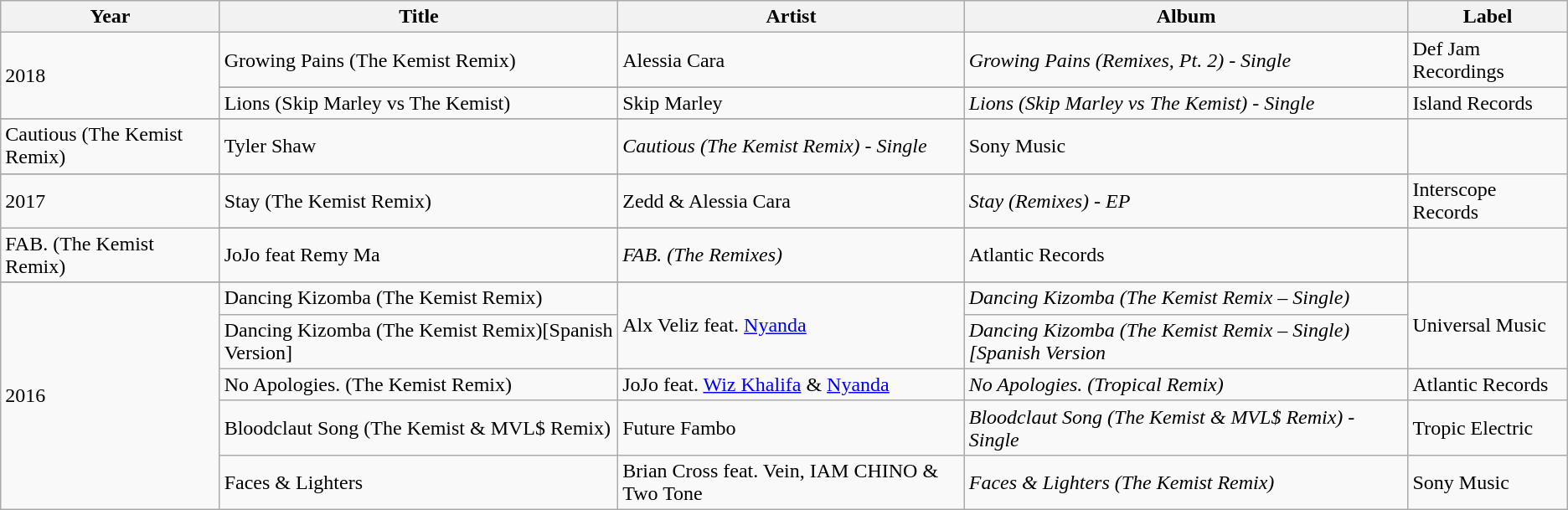<table class="wikitable">
<tr>
<th>Year</th>
<th>Title</th>
<th>Artist</th>
<th>Album</th>
<th>Label</th>
</tr>
<tr>
<td rowspan = 3>2018</td>
<td>Growing Pains (The Kemist Remix)</td>
<td>Alessia Cara</td>
<td><em>Growing Pains (Remixes, Pt. 2) - Single</em></td>
<td>Def Jam Recordings</td>
</tr>
<tr>
</tr>
<tr>
<td>Lions (Skip Marley vs The Kemist)</td>
<td>Skip Marley</td>
<td><em>Lions (Skip Marley vs The Kemist) - Single</em></td>
<td>Island Records</td>
</tr>
<tr>
</tr>
<tr>
<td>Cautious (The Kemist Remix)</td>
<td>Tyler Shaw</td>
<td><em>Cautious (The Kemist Remix) - Single</em></td>
<td>Sony Music</td>
</tr>
<tr>
</tr>
<tr>
<td rowspan = 2>2017</td>
<td>Stay (The Kemist Remix)</td>
<td>Zedd & Alessia Cara</td>
<td><em>Stay (Remixes) - EP</em></td>
<td>Interscope Records</td>
</tr>
<tr>
</tr>
<tr>
<td>FAB. (The Kemist Remix)</td>
<td>JoJo feat Remy Ma</td>
<td><em>FAB. (The Remixes)</em></td>
<td>Atlantic Records</td>
</tr>
<tr>
</tr>
<tr>
<td rowspan = 5>2016</td>
<td>Dancing Kizomba (The Kemist Remix)</td>
<td rowspan = 2>Alx Veliz feat. <a href='#'>Nyanda</a></td>
<td><em>Dancing Kizomba (The Kemist Remix – Single)</em></td>
<td rowspan = 2>Universal Music</td>
</tr>
<tr>
<td>Dancing Kizomba (The Kemist Remix)[Spanish Version]</td>
<td><em>Dancing Kizomba (The Kemist Remix – Single)[Spanish Version</em></td>
</tr>
<tr>
<td>No Apologies. (The Kemist Remix)</td>
<td>JoJo feat. <a href='#'>Wiz Khalifa</a> & <a href='#'>Nyanda</a></td>
<td><em>No Apologies. (Tropical Remix)</em></td>
<td>Atlantic Records</td>
</tr>
<tr>
<td>Bloodclaut Song (The Kemist & MVL$ Remix)</td>
<td>Future Fambo</td>
<td><em>Bloodclaut Song (The Kemist & MVL$ Remix) - Single</em></td>
<td>Tropic Electric</td>
</tr>
<tr>
<td>Faces & Lighters</td>
<td>Brian Cross feat. Vein, IAM CHINO & Two Tone</td>
<td><em>Faces & Lighters (The Kemist Remix)</em></td>
<td>Sony Music</td>
</tr>
</table>
